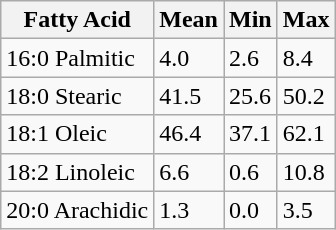<table class="wikitable">
<tr>
<th>Fatty Acid</th>
<th>Mean</th>
<th>Min</th>
<th>Max</th>
</tr>
<tr>
<td>16:0 Palmitic</td>
<td>4.0</td>
<td>2.6</td>
<td>8.4</td>
</tr>
<tr>
<td>18:0 Stearic</td>
<td>41.5</td>
<td>25.6</td>
<td>50.2</td>
</tr>
<tr>
<td>18:1 Oleic</td>
<td>46.4</td>
<td>37.1</td>
<td>62.1</td>
</tr>
<tr>
<td>18:2 Linoleic</td>
<td>6.6</td>
<td>0.6</td>
<td>10.8</td>
</tr>
<tr>
<td>20:0 Arachidic</td>
<td>1.3</td>
<td>0.0</td>
<td>3.5</td>
</tr>
</table>
